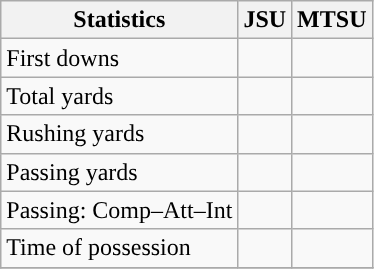<table class="wikitable" style="float: left;">
<tr>
<th>Statistics</th>
<th>JSU</th>
<th>MTSU</th>
</tr>
<tr>
<td>First downs</td>
<td></td>
<td></td>
</tr>
<tr>
<td>Total yards</td>
<td></td>
<td></td>
</tr>
<tr>
<td>Rushing yards</td>
<td></td>
<td></td>
</tr>
<tr>
<td>Passing yards</td>
<td></td>
<td></td>
</tr>
<tr>
<td>Passing: Comp–Att–Int</td>
<td></td>
<td></td>
</tr>
<tr>
<td>Time of possession</td>
<td></td>
<td></td>
</tr>
<tr>
</tr>
</table>
